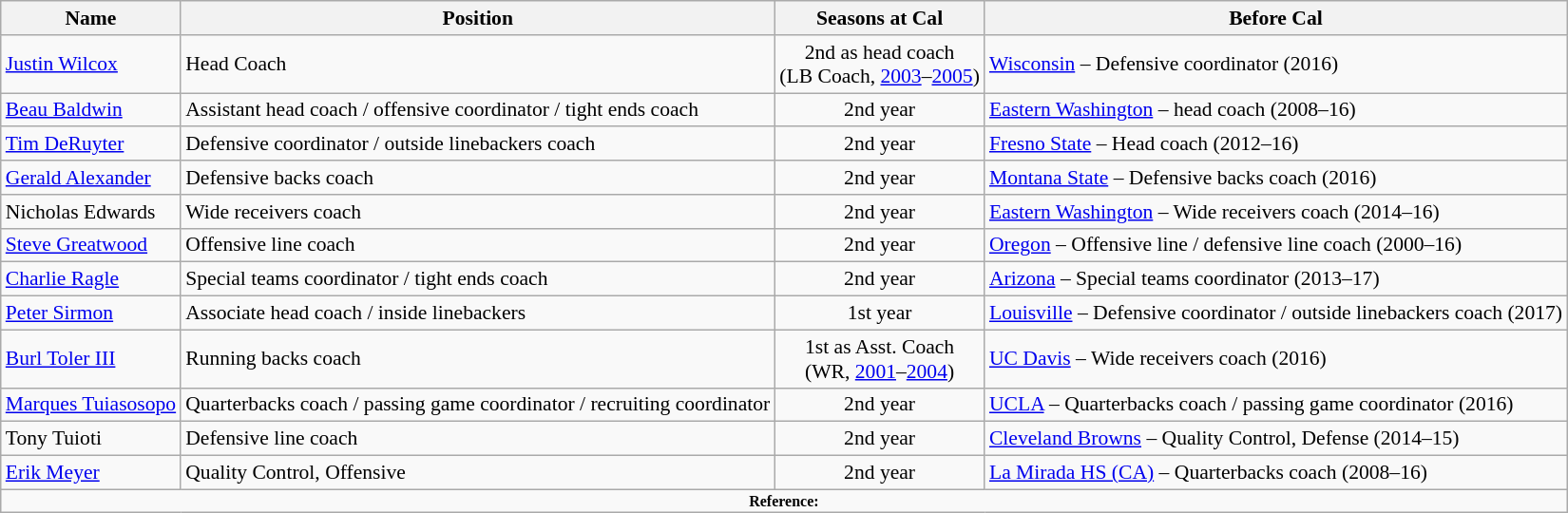<table class="wikitable" border="1" style="font-size:90%;">
<tr>
<th>Name</th>
<th>Position</th>
<th>Seasons at Cal</th>
<th>Before Cal</th>
</tr>
<tr>
<td><a href='#'>Justin Wilcox</a></td>
<td>Head Coach</td>
<td align=center>2nd as head coach <br>(LB Coach, <a href='#'>2003</a>–<a href='#'>2005</a>)</td>
<td><a href='#'>Wisconsin</a> – Defensive coordinator (2016)</td>
</tr>
<tr>
<td><a href='#'>Beau Baldwin</a></td>
<td>Assistant head coach / offensive coordinator / tight ends coach</td>
<td align=center>2nd year</td>
<td><a href='#'>Eastern Washington</a> –  head coach (2008–16)</td>
</tr>
<tr>
<td><a href='#'>Tim DeRuyter</a></td>
<td>Defensive coordinator / outside linebackers coach</td>
<td align=center>2nd year</td>
<td><a href='#'>Fresno State</a> – Head coach (2012–16)</td>
</tr>
<tr>
<td><a href='#'>Gerald Alexander</a></td>
<td>Defensive backs coach</td>
<td align=center>2nd year</td>
<td><a href='#'>Montana State</a> – Defensive backs coach (2016)</td>
</tr>
<tr>
<td>Nicholas Edwards</td>
<td>Wide receivers coach</td>
<td align=center>2nd year</td>
<td><a href='#'>Eastern Washington</a> – Wide receivers coach (2014–16)</td>
</tr>
<tr>
<td><a href='#'>Steve Greatwood</a></td>
<td>Offensive line coach</td>
<td align=center>2nd year</td>
<td><a href='#'>Oregon</a> – Offensive line / defensive line coach (2000–16)</td>
</tr>
<tr>
<td><a href='#'>Charlie Ragle</a></td>
<td>Special teams coordinator / tight ends coach</td>
<td align=center>2nd year</td>
<td><a href='#'>Arizona</a> – Special teams coordinator (2013–17)</td>
</tr>
<tr>
<td><a href='#'>Peter Sirmon</a></td>
<td>Associate head coach / inside linebackers</td>
<td align=center>1st year</td>
<td><a href='#'>Louisville</a> – Defensive coordinator / outside linebackers coach (2017)</td>
</tr>
<tr>
<td><a href='#'>Burl Toler III</a></td>
<td>Running backs coach</td>
<td align=center>1st as Asst. Coach <br> (WR, <a href='#'>2001</a>–<a href='#'>2004</a>)</td>
<td><a href='#'>UC Davis</a> – Wide receivers coach (2016)</td>
</tr>
<tr>
<td><a href='#'>Marques Tuiasosopo</a></td>
<td>Quarterbacks coach / passing game coordinator / recruiting coordinator</td>
<td align=center>2nd year</td>
<td><a href='#'>UCLA</a> – Quarterbacks coach / passing game coordinator (2016)</td>
</tr>
<tr>
<td>Tony Tuioti</td>
<td>Defensive line coach</td>
<td align=center>2nd year</td>
<td><a href='#'>Cleveland Browns</a> – Quality Control, Defense (2014–15)</td>
</tr>
<tr>
<td><a href='#'>Erik Meyer</a></td>
<td>Quality Control, Offensive</td>
<td align=center>2nd year</td>
<td><a href='#'>La Mirada HS (CA)</a> – Quarterbacks coach (2008–16)</td>
</tr>
<tr>
<td colspan="4"  style="font-size:8pt; text-align:center;"><strong>Reference:</strong> </td>
</tr>
</table>
